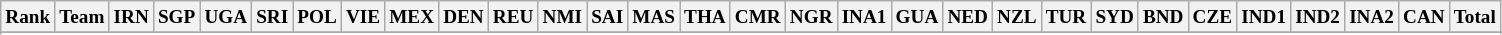<table class="wikitable" style="font-size:80%; text-align:center">
<tr>
<th>Rank</th>
<th>Team</th>
<th>IRN</th>
<th>SGP</th>
<th>UGA</th>
<th>SRI</th>
<th>POL</th>
<th>VIE</th>
<th>MEX</th>
<th>DEN</th>
<th>REU</th>
<th>NMI</th>
<th>SAI</th>
<th>MAS</th>
<th>THA</th>
<th>CMR</th>
<th>NGR</th>
<th>INA1</th>
<th>GUA</th>
<th>NED</th>
<th>NZL</th>
<th>TUR</th>
<th>SYD</th>
<th>BND</th>
<th>CZE</th>
<th>IND1</th>
<th>IND2</th>
<th>INA2</th>
<th>CAN</th>
<th>Total</th>
</tr>
<tr>
</tr>
<tr>
</tr>
<tr>
</tr>
<tr>
</tr>
<tr>
</tr>
<tr>
</tr>
<tr>
</tr>
<tr>
</tr>
<tr>
</tr>
<tr>
</tr>
<tr>
</tr>
<tr>
</tr>
<tr>
</tr>
<tr>
</tr>
<tr>
</tr>
</table>
